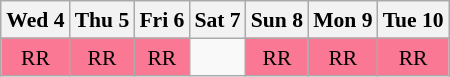<table class="wikitable" style="margin:0.5em auto; font-size:90%; line-height:1.25em; text-align:center">
<tr>
<th>Wed 4</th>
<th>Thu 5</th>
<th>Fri 6</th>
<th>Sat 7</th>
<th>Sun 8</th>
<th>Mon 9</th>
<th>Tue 10</th>
</tr>
<tr>
<td bgcolor="#FA7894">RR</td>
<td bgcolor="#FA7894">RR</td>
<td bgcolor="#FA7894">RR</td>
<td></td>
<td bgcolor="#FA7894">RR</td>
<td bgcolor="#FA7894">RR</td>
<td bgcolor="#FA7894">RR</td>
</tr>
</table>
